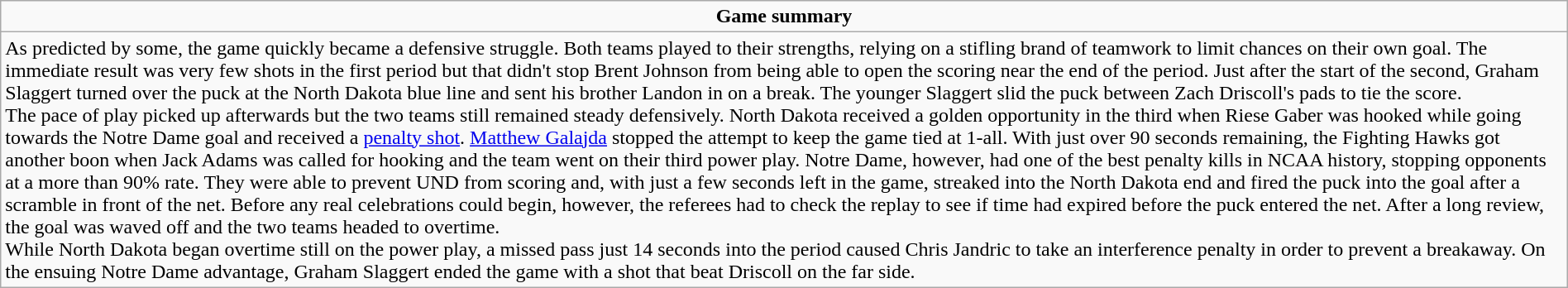<table role="presentation" class="wikitable mw-collapsible autocollapse" width=100%>
<tr>
<td align=center><strong>Game summary</strong></td>
</tr>
<tr>
<td>As predicted by some, the game quickly became a defensive struggle. Both teams played to their strengths, relying on a stifling brand of teamwork to limit chances on their own goal. The immediate result was very few shots in the first period but that didn't stop Brent Johnson from being able to open the scoring near the end of the period. Just after the start of the second, Graham Slaggert turned over the puck at the North Dakota blue line and sent his brother Landon in on a break. The younger Slaggert slid the puck between Zach Driscoll's pads to tie the score.<br>The pace of play picked up afterwards but the two teams still remained steady defensively. North Dakota received a golden opportunity in the third when Riese Gaber was hooked while going towards the Notre Dame goal and received a <a href='#'>penalty shot</a>. <a href='#'>Matthew Galajda</a> stopped the attempt to keep the game tied at 1-all. With just over 90 seconds remaining, the Fighting Hawks got another boon when Jack Adams was called for hooking and the team went on their third power play. Notre Dame, however, had one of the best penalty kills in NCAA history, stopping opponents at a more than 90% rate. They were able to prevent UND from scoring and, with just a few seconds left in the game, streaked into the North Dakota end and fired the puck into the goal after a scramble in front of the net. Before any real celebrations could begin, however, the referees had to check the replay to see if time had expired before the puck entered the net. After a long review, the goal was waved off and the two teams headed to overtime.<br>While North Dakota began overtime still on the power play, a missed pass just 14 seconds into the period caused Chris Jandric to take an interference penalty in order to prevent a breakaway. On the ensuing Notre Dame advantage, Graham Slaggert ended the game with a shot that beat Driscoll on the far side.</td>
</tr>
</table>
